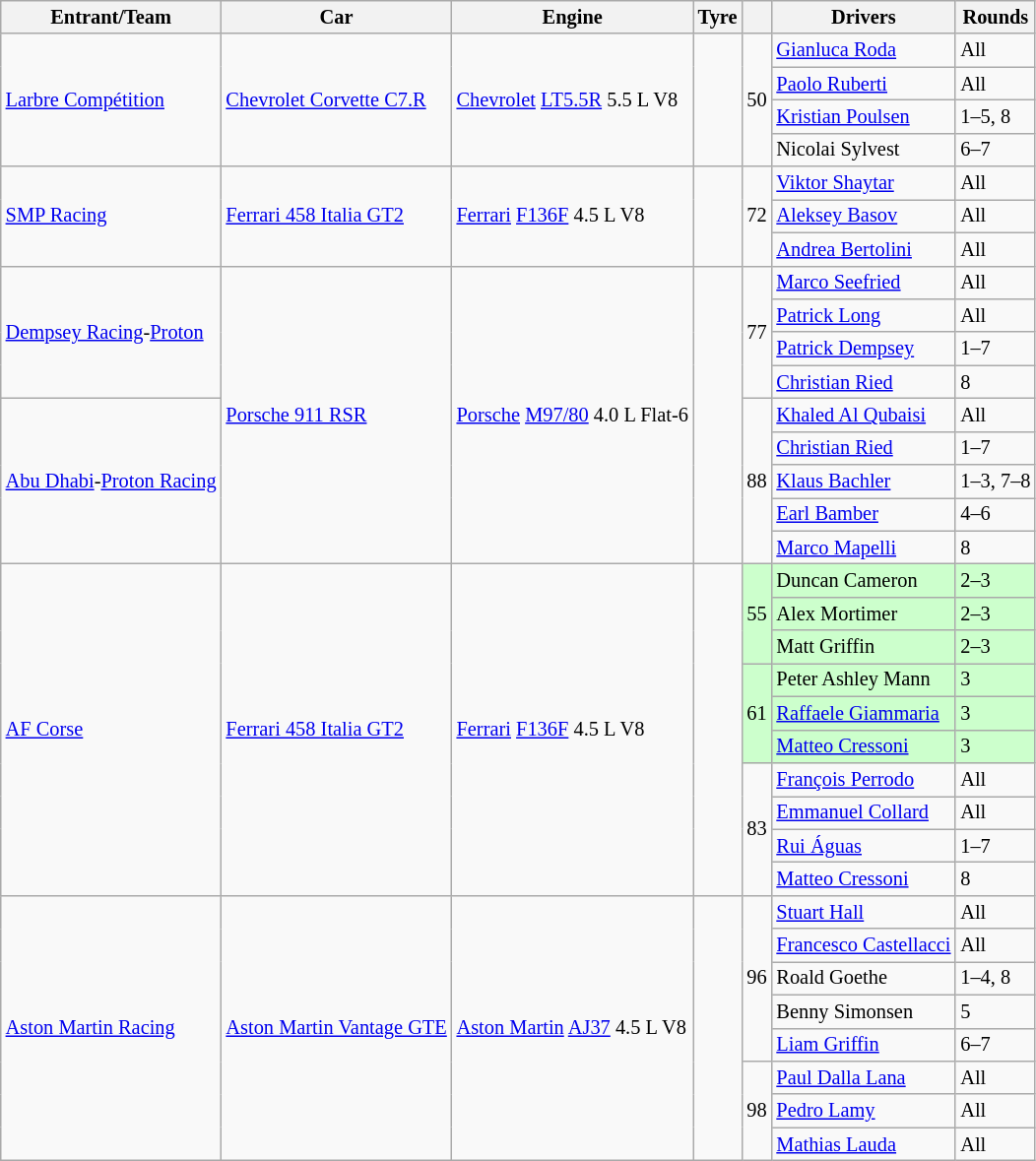<table class="wikitable" style="font-size: 85%">
<tr>
<th>Entrant/Team</th>
<th>Car</th>
<th>Engine</th>
<th>Tyre</th>
<th></th>
<th>Drivers</th>
<th>Rounds</th>
</tr>
<tr>
<td rowspan=4> <a href='#'>Larbre Compétition</a></td>
<td rowspan=4><a href='#'>Chevrolet Corvette C7.R</a></td>
<td rowspan=4><a href='#'>Chevrolet</a> <a href='#'>LT5.5R</a> 5.5 L V8</td>
<td rowspan=4></td>
<td rowspan=4>50</td>
<td> <a href='#'>Gianluca Roda</a></td>
<td>All</td>
</tr>
<tr>
<td> <a href='#'>Paolo Ruberti</a></td>
<td>All</td>
</tr>
<tr>
<td> <a href='#'>Kristian Poulsen</a></td>
<td>1–5, 8</td>
</tr>
<tr>
<td> Nicolai Sylvest</td>
<td>6–7</td>
</tr>
<tr>
<td rowspan=3> <a href='#'>SMP Racing</a></td>
<td rowspan=3><a href='#'>Ferrari 458 Italia GT2</a></td>
<td rowspan=3><a href='#'>Ferrari</a> <a href='#'>F136F</a> 4.5 L V8</td>
<td rowspan=3></td>
<td rowspan=3>72</td>
<td> <a href='#'>Viktor Shaytar</a></td>
<td>All</td>
</tr>
<tr>
<td> <a href='#'>Aleksey Basov</a></td>
<td>All</td>
</tr>
<tr>
<td> <a href='#'>Andrea Bertolini</a></td>
<td>All</td>
</tr>
<tr>
<td rowspan=4> <a href='#'>Dempsey Racing</a>-<a href='#'>Proton</a></td>
<td rowspan=9><a href='#'>Porsche 911 RSR</a></td>
<td rowspan=9><a href='#'>Porsche</a> <a href='#'>M97/80</a> 4.0 L Flat-6</td>
<td rowspan=9></td>
<td rowspan=4>77</td>
<td> <a href='#'>Marco Seefried</a></td>
<td>All</td>
</tr>
<tr>
<td> <a href='#'>Patrick Long</a></td>
<td>All</td>
</tr>
<tr>
<td> <a href='#'>Patrick Dempsey</a></td>
<td>1–7</td>
</tr>
<tr>
<td> <a href='#'>Christian Ried</a></td>
<td>8</td>
</tr>
<tr>
<td rowspan=5> <a href='#'>Abu Dhabi</a>-<a href='#'>Proton Racing</a></td>
<td rowspan=5>88</td>
<td> <a href='#'>Khaled Al Qubaisi</a></td>
<td>All</td>
</tr>
<tr>
<td> <a href='#'>Christian Ried</a></td>
<td>1–7</td>
</tr>
<tr>
<td> <a href='#'>Klaus Bachler</a></td>
<td>1–3, 7–8</td>
</tr>
<tr>
<td> <a href='#'>Earl Bamber</a></td>
<td>4–6</td>
</tr>
<tr>
<td> <a href='#'>Marco Mapelli</a></td>
<td>8</td>
</tr>
<tr>
<td rowspan=10> <a href='#'>AF Corse</a></td>
<td rowspan=10><a href='#'>Ferrari 458 Italia GT2</a></td>
<td rowspan=10><a href='#'>Ferrari</a> <a href='#'>F136F</a> 4.5 L V8</td>
<td rowspan=10></td>
<td rowspan=3 style="background:#ccffcc">55</td>
<td style="background:#ccffcc"> Duncan Cameron</td>
<td style="background:#ccffcc">2–3</td>
</tr>
<tr>
<td style="background:#ccffcc"> Alex Mortimer</td>
<td style="background:#ccffcc">2–3</td>
</tr>
<tr>
<td style="background:#ccffcc"> Matt Griffin</td>
<td style="background:#ccffcc">2–3</td>
</tr>
<tr>
<td rowspan=3 style="background:#ccffcc">61</td>
<td style="background:#ccffcc"> Peter Ashley Mann</td>
<td style="background:#ccffcc">3</td>
</tr>
<tr>
<td style="background:#ccffcc"> <a href='#'>Raffaele Giammaria</a></td>
<td style="background:#ccffcc">3</td>
</tr>
<tr>
<td style="background:#ccffcc"> <a href='#'>Matteo Cressoni</a></td>
<td style="background:#ccffcc">3</td>
</tr>
<tr>
<td rowspan=4>83</td>
<td> <a href='#'>François Perrodo</a></td>
<td>All</td>
</tr>
<tr>
<td> <a href='#'>Emmanuel Collard</a></td>
<td>All</td>
</tr>
<tr>
<td> <a href='#'>Rui Águas</a></td>
<td>1–7</td>
</tr>
<tr>
<td> <a href='#'>Matteo Cressoni</a></td>
<td>8</td>
</tr>
<tr>
<td rowspan=8> <a href='#'>Aston Martin Racing</a></td>
<td rowspan=8><a href='#'>Aston Martin Vantage GTE</a></td>
<td rowspan=8><a href='#'>Aston Martin</a> <a href='#'>AJ37</a> 4.5 L V8</td>
<td rowspan=8></td>
<td rowspan=5>96</td>
<td> <a href='#'>Stuart Hall</a></td>
<td>All</td>
</tr>
<tr>
<td> <a href='#'>Francesco Castellacci</a></td>
<td>All</td>
</tr>
<tr>
<td> Roald Goethe</td>
<td>1–4, 8</td>
</tr>
<tr>
<td> Benny Simonsen</td>
<td>5</td>
</tr>
<tr>
<td> <a href='#'>Liam Griffin</a></td>
<td>6–7</td>
</tr>
<tr>
<td rowspan=3>98</td>
<td> <a href='#'>Paul Dalla Lana</a></td>
<td>All</td>
</tr>
<tr>
<td> <a href='#'>Pedro Lamy</a></td>
<td>All</td>
</tr>
<tr>
<td> <a href='#'>Mathias Lauda</a></td>
<td>All</td>
</tr>
</table>
